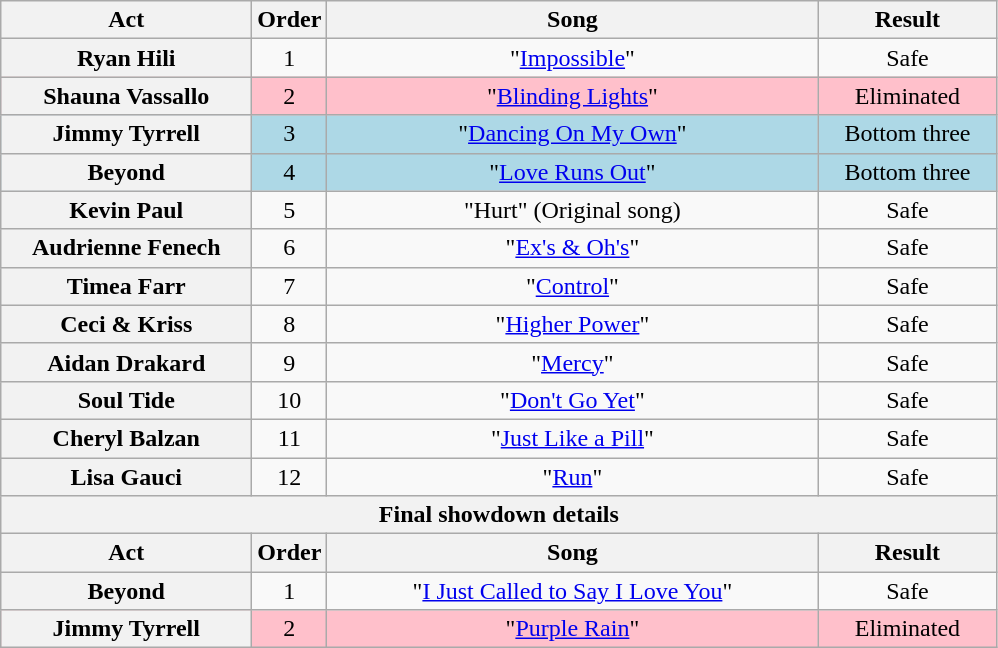<table class="wikitable plainrowheaders" style="text-align:center;">
<tr>
<th scope="col" style="width:10em;">Act</th>
<th scope="col">Order</th>
<th scope="col" style="width:20em;">Song</th>
<th scope="col" style="width:7em;">Result</th>
</tr>
<tr>
<th scope="row">Ryan Hili</th>
<td>1</td>
<td>"<a href='#'>Impossible</a>"</td>
<td>Safe</td>
</tr>
<tr style="background:pink;">
<th scope="row">Shauna Vassallo</th>
<td>2</td>
<td>"<a href='#'>Blinding Lights</a>"</td>
<td>Eliminated</td>
</tr>
<tr style="background:lightblue;">
<th scope="row">Jimmy Tyrrell</th>
<td>3</td>
<td>"<a href='#'>Dancing On My Own</a>"</td>
<td>Bottom three</td>
</tr>
<tr style="background:lightblue;">
<th scope="row">Beyond</th>
<td>4</td>
<td>"<a href='#'>Love Runs Out</a>"</td>
<td>Bottom three</td>
</tr>
<tr>
<th scope="row">Kevin Paul</th>
<td>5</td>
<td>"Hurt" (Original song)</td>
<td>Safe</td>
</tr>
<tr>
<th scope="row">Audrienne Fenech</th>
<td>6</td>
<td>"<a href='#'>Ex's & Oh's</a>"</td>
<td>Safe</td>
</tr>
<tr>
<th scope="row">Timea Farr</th>
<td>7</td>
<td>"<a href='#'>Control</a>"</td>
<td>Safe</td>
</tr>
<tr>
<th scope="row">Ceci & Kriss</th>
<td>8</td>
<td>"<a href='#'>Higher Power</a>"</td>
<td>Safe</td>
</tr>
<tr>
<th scope="row">Aidan Drakard</th>
<td>9</td>
<td>"<a href='#'>Mercy</a>"</td>
<td>Safe</td>
</tr>
<tr>
<th scope="row">Soul Tide</th>
<td>10</td>
<td>"<a href='#'>Don't Go Yet</a>"</td>
<td>Safe</td>
</tr>
<tr>
<th scope="row">Cheryl Balzan</th>
<td>11</td>
<td>"<a href='#'>Just Like a Pill</a>"</td>
<td>Safe</td>
</tr>
<tr>
<th scope="row">Lisa Gauci</th>
<td>12</td>
<td>"<a href='#'>Run</a>"</td>
<td>Safe</td>
</tr>
<tr>
<th colspan="4">Final showdown details</th>
</tr>
<tr>
<th scope="col" style="width:10em;">Act</th>
<th scope="col">Order</th>
<th scope="col">Song</th>
<th scope="col" style="width:6em;">Result</th>
</tr>
<tr>
<th scope="row">Beyond</th>
<td>1</td>
<td>"<a href='#'>I Just Called to Say I Love You</a>"</td>
<td>Safe</td>
</tr>
<tr style="background:pink;">
<th scope="row">Jimmy Tyrrell</th>
<td>2</td>
<td>"<a href='#'>Purple Rain</a>"</td>
<td>Eliminated</td>
</tr>
</table>
